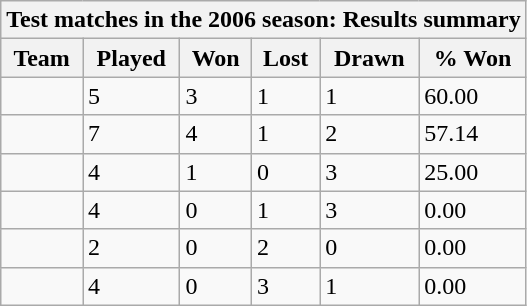<table class="wikitable">
<tr>
<th colspan="6">Test matches in the 2006 season: Results summary</th>
</tr>
<tr>
<th>Team</th>
<th>Played</th>
<th>Won</th>
<th>Lost</th>
<th>Drawn</th>
<th>% Won</th>
</tr>
<tr>
<td></td>
<td>5</td>
<td>3</td>
<td>1</td>
<td>1</td>
<td>60.00</td>
</tr>
<tr>
<td></td>
<td>7</td>
<td>4</td>
<td>1</td>
<td>2</td>
<td>57.14</td>
</tr>
<tr>
<td></td>
<td>4</td>
<td>1</td>
<td>0</td>
<td>3</td>
<td>25.00</td>
</tr>
<tr>
<td></td>
<td>4</td>
<td>0</td>
<td>1</td>
<td>3</td>
<td>0.00</td>
</tr>
<tr>
<td></td>
<td>2</td>
<td>0</td>
<td>2</td>
<td>0</td>
<td>0.00</td>
</tr>
<tr>
<td></td>
<td>4</td>
<td>0</td>
<td>3</td>
<td>1</td>
<td>0.00</td>
</tr>
</table>
